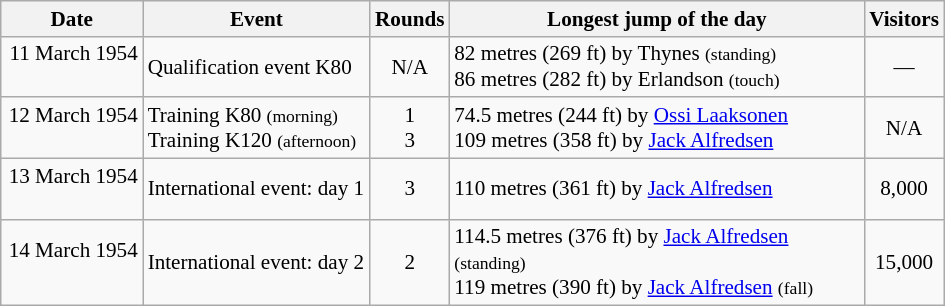<table class=wikitable style="text-align:center; font-size:88%;">
<tr>
<th width=88px>Date</th>
<th width=145px>Event</th>
<th width=46px>Rounds</th>
<th width=270px>Longest jump of the day</th>
<th width=45px>Visitors</th>
</tr>
<tr>
<td align=right>11 March 1954  </td>
<td align=left>Qualification event K80</td>
<td align=center>N/A</td>
<td align=left>82 metres (269 ft) by Thynes <small>(standing)</small><br>86 metres (282 ft) by Erlandson <small>(touch)</small></td>
<td align=center>—</td>
</tr>
<tr>
<td align=right>12 March 1954  </td>
<td align=left>Training K80 <small>(morning)</small><br>Training K120 <small>(afternoon)</small></td>
<td align=center>1<br>3</td>
<td align=left>74.5 metres (244 ft) by <a href='#'>Ossi Laaksonen</a><br>109 metres (358 ft) by <a href='#'>Jack Alfredsen</a></td>
<td align=center>N/A</td>
</tr>
<tr>
<td align=right>13 March 1954  </td>
<td align=left>International event: day 1</td>
<td align=center>3</td>
<td align=left>110 metres (361 ft) by <a href='#'>Jack Alfredsen</a></td>
<td align=center>8,000</td>
</tr>
<tr>
<td align=right>14 March 1954  </td>
<td align=left>International event: day 2</td>
<td align=center>2</td>
<td align=left>114.5 metres (376 ft) by <a href='#'>Jack Alfredsen</a> <small>(standing)</small><br>119 metres (390 ft) by <a href='#'>Jack Alfredsen</a> <small>(fall)</small></td>
<td align=center>15,000</td>
</tr>
</table>
